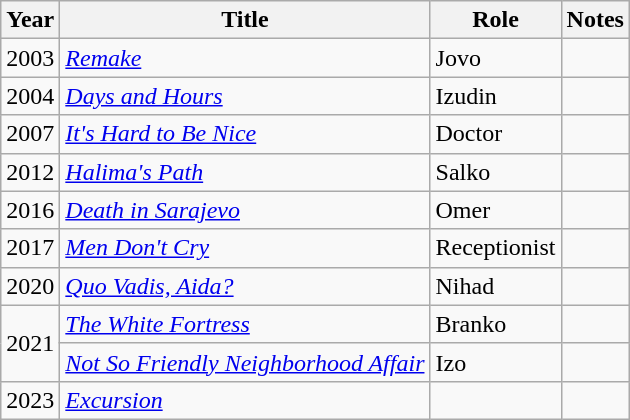<table class="wikitable sortable">
<tr>
<th>Year</th>
<th>Title</th>
<th>Role</th>
<th class="unsortable">Notes</th>
</tr>
<tr>
<td>2003</td>
<td><em><a href='#'>Remake</a></em></td>
<td>Jovo</td>
<td></td>
</tr>
<tr>
<td>2004</td>
<td><em><a href='#'>Days and Hours</a></em></td>
<td>Izudin</td>
<td></td>
</tr>
<tr>
<td>2007</td>
<td><em><a href='#'>It's Hard to Be Nice</a></em></td>
<td>Doctor</td>
<td></td>
</tr>
<tr>
<td>2012</td>
<td><em><a href='#'>Halima's Path</a></em></td>
<td>Salko</td>
<td></td>
</tr>
<tr>
<td>2016</td>
<td><em><a href='#'>Death in Sarajevo</a></em></td>
<td>Omer</td>
<td></td>
</tr>
<tr>
<td>2017</td>
<td><em><a href='#'>Men Don't Cry</a></em></td>
<td>Receptionist</td>
<td></td>
</tr>
<tr>
<td>2020</td>
<td><em><a href='#'>Quo Vadis, Aida?</a></em></td>
<td>Nihad</td>
<td></td>
</tr>
<tr>
<td rowspan=2>2021</td>
<td><em><a href='#'>The White Fortress</a></em></td>
<td>Branko</td>
<td></td>
</tr>
<tr>
<td><em><a href='#'>Not So Friendly Neighborhood Affair</a></em></td>
<td>Izo</td>
<td></td>
</tr>
<tr>
<td>2023</td>
<td><em><a href='#'>Excursion</a></em></td>
<td></td>
<td></td>
</tr>
</table>
